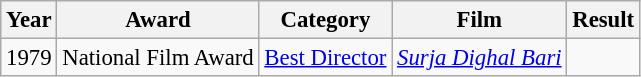<table class="wikitable" style="font-size: 95%;">
<tr>
<th>Year</th>
<th>Award</th>
<th>Category</th>
<th>Film</th>
<th>Result</th>
</tr>
<tr>
<td>1979</td>
<td>National Film Award</td>
<td><a href='#'>Best Director</a></td>
<td><em><a href='#'>Surja Dighal Bari</a></em></td>
<td></td>
</tr>
</table>
